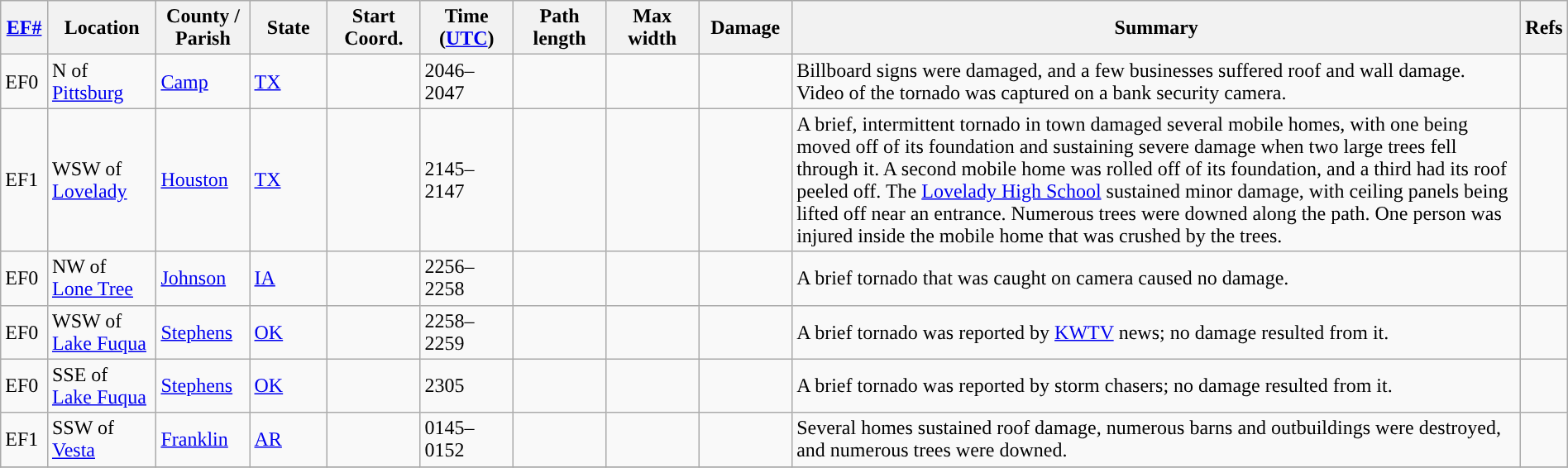<table class="wikitable sortable" style="width:100%;">
<tr>
<th scope="col" width="3%" align="center"><a href='#'>EF#</a></th>
<th scope="col" width="7%" align="center" class="unsortable">Location</th>
<th scope="col" width="6%" align="center" class="unsortable">County / Parish</th>
<th scope="col" width="5%" align="center">State</th>
<th scope="col" width="6%" align="center">Start Coord.</th>
<th scope="col" width="6%" align="center">Time (<a href='#'>UTC</a>)</th>
<th scope="col" width="6%" align="center">Path length</th>
<th scope="col" width="6%" align="center">Max width</th>
<th scope="col" width="6%" align="center">Damage</th>
<th scope="col" width="48%" class="unsortable" align="center">Summary</th>
<th scope="col" width="48%" class="unsortable" align="center">Refs</th>
</tr>
<tr>
<td>EF0</td>
<td>N of <a href='#'>Pittsburg</a></td>
<td><a href='#'>Camp</a></td>
<td><a href='#'>TX</a></td>
<td></td>
<td>2046–2047</td>
<td></td>
<td></td>
<td></td>
<td>Billboard signs were damaged, and a few businesses suffered roof and wall damage. Video of the tornado was captured on a bank security camera.</td>
<td></td>
</tr>
<tr>
<td>EF1</td>
<td>WSW of <a href='#'>Lovelady</a></td>
<td><a href='#'>Houston</a></td>
<td><a href='#'>TX</a></td>
<td></td>
<td>2145–2147</td>
<td></td>
<td></td>
<td></td>
<td>A brief, intermittent tornado in town damaged several mobile homes, with one being moved off of its foundation and sustaining severe damage when two large trees fell through it. A second mobile home was rolled off of its foundation, and a third had its roof peeled off. The <a href='#'>Lovelady High School</a> sustained minor damage, with ceiling panels being lifted off near an entrance. Numerous trees were downed along the path. One person was injured inside the mobile home that was crushed by the trees.</td>
<td></td>
</tr>
<tr>
<td>EF0</td>
<td>NW of <a href='#'>Lone Tree</a></td>
<td><a href='#'>Johnson</a></td>
<td><a href='#'>IA</a></td>
<td></td>
<td>2256–2258</td>
<td></td>
<td></td>
<td></td>
<td>A brief tornado that was caught on camera caused no damage.</td>
<td></td>
</tr>
<tr>
<td>EF0</td>
<td>WSW of <a href='#'>Lake Fuqua</a></td>
<td><a href='#'>Stephens</a></td>
<td><a href='#'>OK</a></td>
<td></td>
<td>2258–2259</td>
<td></td>
<td></td>
<td></td>
<td>A brief tornado was reported by <a href='#'>KWTV</a> news; no damage resulted from it.</td>
<td></td>
</tr>
<tr>
<td>EF0</td>
<td>SSE of <a href='#'>Lake Fuqua</a></td>
<td><a href='#'>Stephens</a></td>
<td><a href='#'>OK</a></td>
<td></td>
<td>2305</td>
<td></td>
<td></td>
<td></td>
<td>A brief tornado was reported by storm chasers; no damage resulted from it.</td>
<td></td>
</tr>
<tr>
<td>EF1</td>
<td>SSW of <a href='#'>Vesta</a></td>
<td><a href='#'>Franklin</a></td>
<td><a href='#'>AR</a></td>
<td></td>
<td>0145–0152</td>
<td></td>
<td></td>
<td></td>
<td>Several homes sustained roof damage, numerous barns and outbuildings were destroyed, and numerous trees were downed.</td>
<td></td>
</tr>
<tr>
</tr>
</table>
